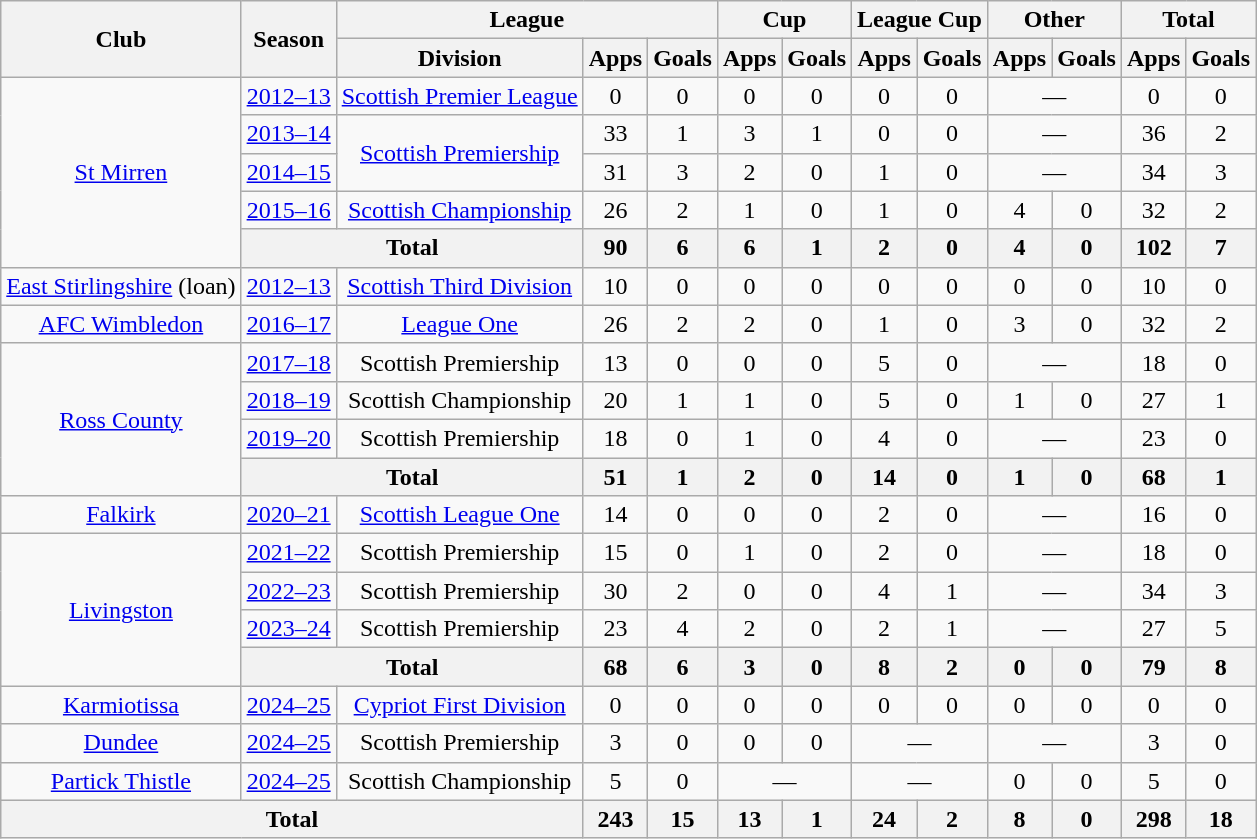<table class="wikitable" style="text-align: center">
<tr>
<th rowspan="2">Club</th>
<th rowspan="2">Season</th>
<th colspan="3">League</th>
<th colspan="2">Cup</th>
<th colspan="2">League Cup</th>
<th colspan="2">Other</th>
<th colspan="2">Total</th>
</tr>
<tr>
<th>Division</th>
<th>Apps</th>
<th>Goals</th>
<th>Apps</th>
<th>Goals</th>
<th>Apps</th>
<th>Goals</th>
<th>Apps</th>
<th>Goals</th>
<th>Apps</th>
<th>Goals</th>
</tr>
<tr>
<td rowspan="5"><a href='#'>St Mirren</a></td>
<td><a href='#'>2012–13</a></td>
<td><a href='#'>Scottish Premier League</a></td>
<td>0</td>
<td>0</td>
<td>0</td>
<td>0</td>
<td>0</td>
<td>0</td>
<td colspan="2">—</td>
<td>0</td>
<td>0</td>
</tr>
<tr>
<td><a href='#'>2013–14</a></td>
<td rowspan=2><a href='#'>Scottish Premiership</a></td>
<td>33</td>
<td>1</td>
<td>3</td>
<td>1</td>
<td>0</td>
<td>0</td>
<td colspan="2">—</td>
<td>36</td>
<td>2</td>
</tr>
<tr>
<td><a href='#'>2014–15</a></td>
<td>31</td>
<td>3</td>
<td>2</td>
<td>0</td>
<td>1</td>
<td>0</td>
<td colspan="2">—</td>
<td>34</td>
<td>3</td>
</tr>
<tr>
<td><a href='#'>2015–16</a></td>
<td><a href='#'>Scottish Championship</a></td>
<td>26</td>
<td>2</td>
<td>1</td>
<td>0</td>
<td>1</td>
<td>0</td>
<td>4</td>
<td>0</td>
<td>32</td>
<td>2</td>
</tr>
<tr>
<th colspan="2">Total</th>
<th>90</th>
<th>6</th>
<th>6</th>
<th>1</th>
<th>2</th>
<th>0</th>
<th>4</th>
<th>0</th>
<th>102</th>
<th>7</th>
</tr>
<tr>
<td><a href='#'>East Stirlingshire</a> (loan)</td>
<td><a href='#'>2012–13</a></td>
<td><a href='#'>Scottish Third Division</a></td>
<td>10</td>
<td>0</td>
<td>0</td>
<td>0</td>
<td>0</td>
<td>0</td>
<td>0</td>
<td>0</td>
<td>10</td>
<td>0</td>
</tr>
<tr>
<td><a href='#'>AFC Wimbledon</a></td>
<td><a href='#'>2016–17</a></td>
<td><a href='#'>League One</a></td>
<td>26</td>
<td>2</td>
<td>2</td>
<td>0</td>
<td>1</td>
<td>0</td>
<td>3</td>
<td>0</td>
<td>32</td>
<td>2</td>
</tr>
<tr>
<td rowspan=4><a href='#'>Ross County</a></td>
<td><a href='#'>2017–18</a></td>
<td>Scottish Premiership</td>
<td>13</td>
<td>0</td>
<td>0</td>
<td>0</td>
<td>5</td>
<td>0</td>
<td colspan="2">—</td>
<td>18</td>
<td>0</td>
</tr>
<tr>
<td><a href='#'>2018–19</a></td>
<td>Scottish Championship</td>
<td>20</td>
<td>1</td>
<td>1</td>
<td>0</td>
<td>5</td>
<td>0</td>
<td>1</td>
<td>0</td>
<td>27</td>
<td>1</td>
</tr>
<tr>
<td><a href='#'>2019–20</a></td>
<td>Scottish Premiership</td>
<td>18</td>
<td>0</td>
<td>1</td>
<td>0</td>
<td>4</td>
<td>0</td>
<td colspan="2">—</td>
<td>23</td>
<td>0</td>
</tr>
<tr>
<th colspan=2>Total</th>
<th>51</th>
<th>1</th>
<th>2</th>
<th>0</th>
<th>14</th>
<th>0</th>
<th>1</th>
<th>0</th>
<th>68</th>
<th>1</th>
</tr>
<tr>
<td><a href='#'>Falkirk</a></td>
<td><a href='#'>2020–21</a></td>
<td><a href='#'>Scottish League One</a></td>
<td>14</td>
<td>0</td>
<td>0</td>
<td>0</td>
<td>2</td>
<td>0</td>
<td colspan=2>—</td>
<td>16</td>
<td>0</td>
</tr>
<tr>
<td rowspan="4"><a href='#'>Livingston</a></td>
<td><a href='#'>2021–22</a></td>
<td>Scottish Premiership</td>
<td>15</td>
<td>0</td>
<td>1</td>
<td>0</td>
<td>2</td>
<td>0</td>
<td colspan=2>—</td>
<td>18</td>
<td>0</td>
</tr>
<tr>
<td><a href='#'>2022–23</a></td>
<td>Scottish Premiership</td>
<td>30</td>
<td>2</td>
<td>0</td>
<td>0</td>
<td>4</td>
<td>1</td>
<td colspan=2>—</td>
<td>34</td>
<td>3</td>
</tr>
<tr>
<td><a href='#'>2023–24</a></td>
<td>Scottish Premiership</td>
<td>23</td>
<td>4</td>
<td>2</td>
<td>0</td>
<td>2</td>
<td>1</td>
<td colspan=2>—</td>
<td>27</td>
<td>5</td>
</tr>
<tr>
<th colspan="2">Total</th>
<th>68</th>
<th>6</th>
<th>3</th>
<th>0</th>
<th>8</th>
<th>2</th>
<th>0</th>
<th>0</th>
<th>79</th>
<th>8</th>
</tr>
<tr>
<td><a href='#'>Karmiotissa</a></td>
<td><a href='#'>2024–25</a></td>
<td><a href='#'>Cypriot First Division</a></td>
<td>0</td>
<td>0</td>
<td>0</td>
<td>0</td>
<td>0</td>
<td>0</td>
<td>0</td>
<td>0</td>
<td>0</td>
<td>0</td>
</tr>
<tr>
<td><a href='#'>Dundee</a></td>
<td><a href='#'>2024–25</a></td>
<td>Scottish Premiership</td>
<td>3</td>
<td>0</td>
<td>0</td>
<td>0</td>
<td colspan=2>—</td>
<td colspan=2>—</td>
<td>3</td>
<td>0</td>
</tr>
<tr>
<td><a href='#'>Partick Thistle</a></td>
<td><a href='#'>2024–25</a></td>
<td>Scottish Championship</td>
<td>5</td>
<td>0</td>
<td colspan=2>—</td>
<td colspan=2>—</td>
<td>0</td>
<td>0</td>
<td>5</td>
<td>0</td>
</tr>
<tr>
<th colspan="3">Total</th>
<th>243</th>
<th>15</th>
<th>13</th>
<th>1</th>
<th>24</th>
<th>2</th>
<th>8</th>
<th>0</th>
<th>298</th>
<th>18</th>
</tr>
</table>
